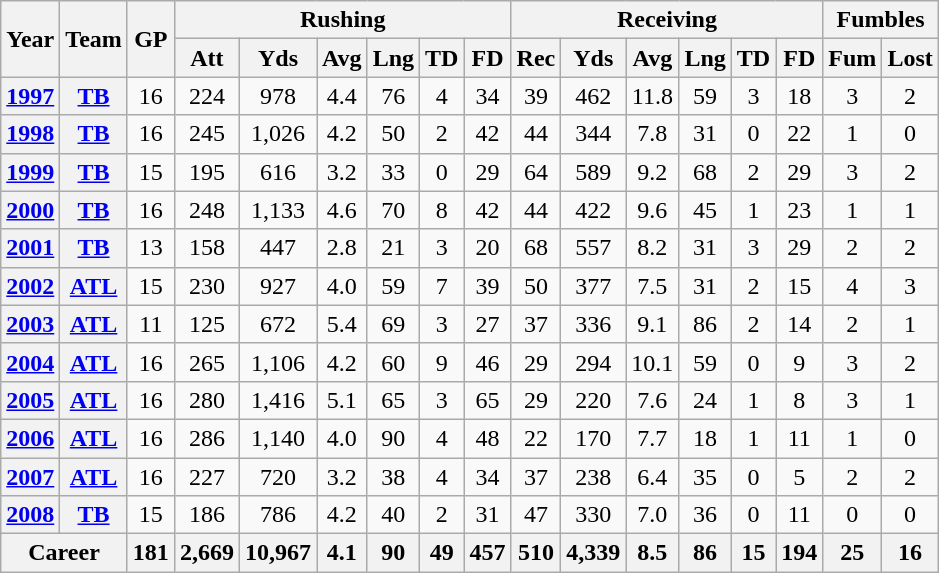<table class=wikitable style="text-align:center;">
<tr>
<th rowspan="2">Year</th>
<th rowspan="2">Team</th>
<th rowspan="2">GP</th>
<th colspan="6">Rushing</th>
<th colspan="6">Receiving</th>
<th colspan="2">Fumbles</th>
</tr>
<tr>
<th>Att</th>
<th>Yds</th>
<th>Avg</th>
<th>Lng</th>
<th>TD</th>
<th>FD</th>
<th>Rec</th>
<th>Yds</th>
<th>Avg</th>
<th>Lng</th>
<th>TD</th>
<th>FD</th>
<th>Fum</th>
<th>Lost</th>
</tr>
<tr>
<th><a href='#'>1997</a></th>
<th><a href='#'>TB</a></th>
<td>16</td>
<td>224</td>
<td>978</td>
<td>4.4</td>
<td>76</td>
<td>4</td>
<td>34</td>
<td>39</td>
<td>462</td>
<td>11.8</td>
<td>59</td>
<td>3</td>
<td>18</td>
<td>3</td>
<td>2</td>
</tr>
<tr>
<th><a href='#'>1998</a></th>
<th><a href='#'>TB</a></th>
<td>16</td>
<td>245</td>
<td>1,026</td>
<td>4.2</td>
<td>50</td>
<td>2</td>
<td>42</td>
<td>44</td>
<td>344</td>
<td>7.8</td>
<td>31</td>
<td>0</td>
<td>22</td>
<td>1</td>
<td>0</td>
</tr>
<tr>
<th><a href='#'>1999</a></th>
<th><a href='#'>TB</a></th>
<td>15</td>
<td>195</td>
<td>616</td>
<td>3.2</td>
<td>33</td>
<td>0</td>
<td>29</td>
<td>64</td>
<td>589</td>
<td>9.2</td>
<td>68</td>
<td>2</td>
<td>29</td>
<td>3</td>
<td>2</td>
</tr>
<tr>
<th><a href='#'>2000</a></th>
<th><a href='#'>TB</a></th>
<td>16</td>
<td>248</td>
<td>1,133</td>
<td>4.6</td>
<td>70</td>
<td>8</td>
<td>42</td>
<td>44</td>
<td>422</td>
<td>9.6</td>
<td>45</td>
<td>1</td>
<td>23</td>
<td>1</td>
<td>1</td>
</tr>
<tr>
<th><a href='#'>2001</a></th>
<th><a href='#'>TB</a></th>
<td>13</td>
<td>158</td>
<td>447</td>
<td>2.8</td>
<td>21</td>
<td>3</td>
<td>20</td>
<td>68</td>
<td>557</td>
<td>8.2</td>
<td>31</td>
<td>3</td>
<td>29</td>
<td>2</td>
<td>2</td>
</tr>
<tr>
<th><a href='#'>2002</a></th>
<th><a href='#'>ATL</a></th>
<td>15</td>
<td>230</td>
<td>927</td>
<td>4.0</td>
<td>59</td>
<td>7</td>
<td>39</td>
<td>50</td>
<td>377</td>
<td>7.5</td>
<td>31</td>
<td>2</td>
<td>15</td>
<td>4</td>
<td>3</td>
</tr>
<tr>
<th><a href='#'>2003</a></th>
<th><a href='#'>ATL</a></th>
<td>11</td>
<td>125</td>
<td>672</td>
<td>5.4</td>
<td>69</td>
<td>3</td>
<td>27</td>
<td>37</td>
<td>336</td>
<td>9.1</td>
<td>86</td>
<td>2</td>
<td>14</td>
<td>2</td>
<td>1</td>
</tr>
<tr>
<th><a href='#'>2004</a></th>
<th><a href='#'>ATL</a></th>
<td>16</td>
<td>265</td>
<td>1,106</td>
<td>4.2</td>
<td>60</td>
<td>9</td>
<td>46</td>
<td>29</td>
<td>294</td>
<td>10.1</td>
<td>59</td>
<td>0</td>
<td>9</td>
<td>3</td>
<td>2</td>
</tr>
<tr>
<th><a href='#'>2005</a></th>
<th><a href='#'>ATL</a></th>
<td>16</td>
<td>280</td>
<td>1,416</td>
<td>5.1</td>
<td>65</td>
<td>3</td>
<td>65</td>
<td>29</td>
<td>220</td>
<td>7.6</td>
<td>24</td>
<td>1</td>
<td>8</td>
<td>3</td>
<td>1</td>
</tr>
<tr>
<th><a href='#'>2006</a></th>
<th><a href='#'>ATL</a></th>
<td>16</td>
<td>286</td>
<td>1,140</td>
<td>4.0</td>
<td>90</td>
<td>4</td>
<td>48</td>
<td>22</td>
<td>170</td>
<td>7.7</td>
<td>18</td>
<td>1</td>
<td>11</td>
<td>1</td>
<td>0</td>
</tr>
<tr>
<th><a href='#'>2007</a></th>
<th><a href='#'>ATL</a></th>
<td>16</td>
<td>227</td>
<td>720</td>
<td>3.2</td>
<td>38</td>
<td>4</td>
<td>34</td>
<td>37</td>
<td>238</td>
<td>6.4</td>
<td>35</td>
<td>0</td>
<td>5</td>
<td>2</td>
<td>2</td>
</tr>
<tr>
<th><a href='#'>2008</a></th>
<th><a href='#'>TB</a></th>
<td>15</td>
<td>186</td>
<td>786</td>
<td>4.2</td>
<td>40</td>
<td>2</td>
<td>31</td>
<td>47</td>
<td>330</td>
<td>7.0</td>
<td>36</td>
<td>0</td>
<td>11</td>
<td>0</td>
<td>0</td>
</tr>
<tr>
<th colspan="2">Career</th>
<th>181</th>
<th>2,669</th>
<th>10,967</th>
<th>4.1</th>
<th>90</th>
<th>49</th>
<th>457</th>
<th>510</th>
<th>4,339</th>
<th>8.5</th>
<th>86</th>
<th>15</th>
<th>194</th>
<th>25</th>
<th>16</th>
</tr>
</table>
